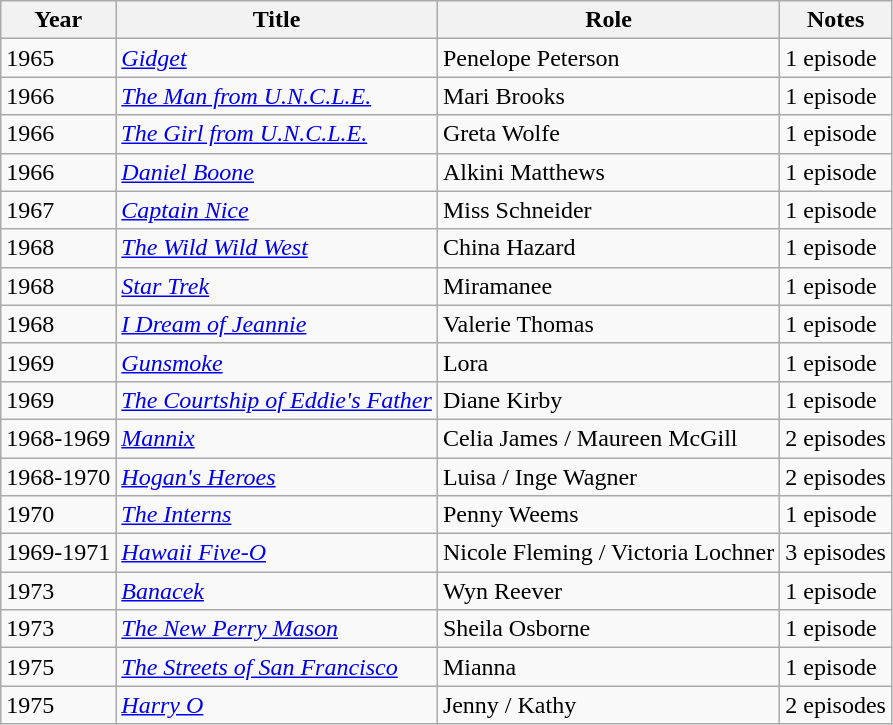<table class="wikitable">
<tr>
<th>Year</th>
<th>Title</th>
<th>Role</th>
<th>Notes</th>
</tr>
<tr>
<td>1965</td>
<td><em><a href='#'>Gidget</a></em></td>
<td>Penelope Peterson</td>
<td>1 episode</td>
</tr>
<tr>
<td>1966</td>
<td><em><a href='#'>The Man from U.N.C.L.E.</a></em></td>
<td>Mari Brooks</td>
<td>1 episode</td>
</tr>
<tr>
<td>1966</td>
<td><em><a href='#'>The Girl from U.N.C.L.E.</a></em></td>
<td>Greta Wolfe</td>
<td>1 episode</td>
</tr>
<tr>
<td>1966</td>
<td><em><a href='#'>Daniel Boone</a></em></td>
<td>Alkini Matthews</td>
<td>1 episode</td>
</tr>
<tr>
<td>1967</td>
<td><em><a href='#'>Captain Nice</a></em></td>
<td>Miss Schneider</td>
<td>1 episode</td>
</tr>
<tr>
<td>1968</td>
<td><em><a href='#'>The Wild Wild West</a></em></td>
<td>China Hazard</td>
<td>1 episode</td>
</tr>
<tr>
<td>1968</td>
<td><em><a href='#'>Star Trek</a></em></td>
<td>Miramanee</td>
<td>1 episode</td>
</tr>
<tr>
<td>1968</td>
<td><em><a href='#'>I Dream of Jeannie</a></em></td>
<td>Valerie Thomas</td>
<td>1 episode</td>
</tr>
<tr>
<td>1969</td>
<td><em><a href='#'>Gunsmoke</a></em></td>
<td>Lora</td>
<td>1 episode</td>
</tr>
<tr>
<td>1969</td>
<td><em><a href='#'>The Courtship of Eddie's Father</a></em></td>
<td>Diane Kirby</td>
<td>1 episode</td>
</tr>
<tr>
<td>1968-1969</td>
<td><em><a href='#'>Mannix</a></em></td>
<td>Celia James / Maureen McGill</td>
<td>2 episodes</td>
</tr>
<tr>
<td>1968-1970</td>
<td><em><a href='#'>Hogan's Heroes</a></em></td>
<td>Luisa / Inge Wagner</td>
<td>2 episodes</td>
</tr>
<tr>
<td>1970</td>
<td><em><a href='#'>The Interns</a></em></td>
<td>Penny Weems</td>
<td>1 episode</td>
</tr>
<tr>
<td>1969-1971</td>
<td><em><a href='#'>Hawaii Five-O</a></em></td>
<td>Nicole Fleming / Victoria Lochner</td>
<td>3 episodes</td>
</tr>
<tr>
<td>1973</td>
<td><em><a href='#'>Banacek</a></em></td>
<td>Wyn Reever</td>
<td>1 episode</td>
</tr>
<tr>
<td>1973</td>
<td><em><a href='#'>The New Perry Mason</a></em></td>
<td>Sheila Osborne</td>
<td>1 episode</td>
</tr>
<tr>
<td>1975</td>
<td><em><a href='#'>The Streets of San Francisco</a></em></td>
<td>Mianna</td>
<td>1 episode</td>
</tr>
<tr>
<td>1975</td>
<td><em><a href='#'>Harry O</a></em></td>
<td>Jenny / Kathy</td>
<td>2 episodes</td>
</tr>
</table>
